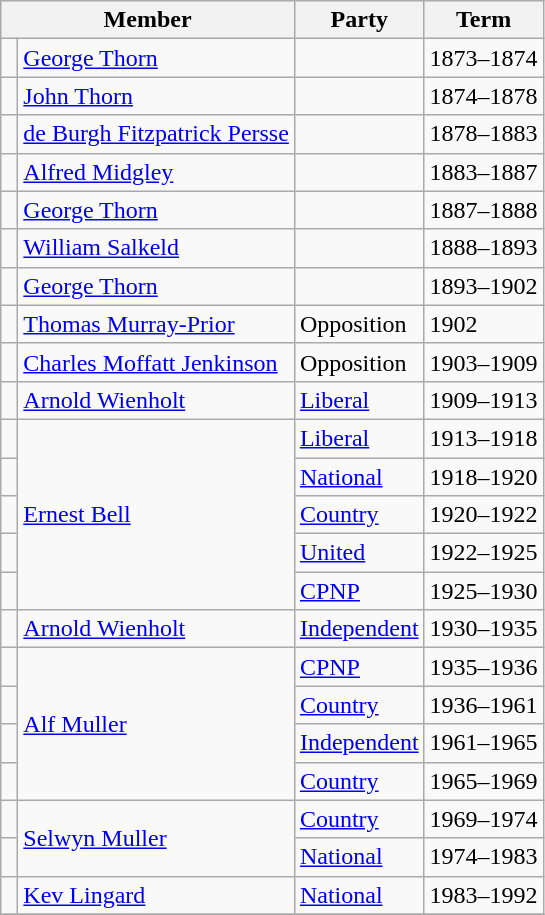<table class="wikitable">
<tr>
<th colspan="2">Member</th>
<th>Party</th>
<th>Term</th>
</tr>
<tr>
<td> </td>
<td><a href='#'>George Thorn</a></td>
<td></td>
<td>1873–1874</td>
</tr>
<tr>
<td></td>
<td><a href='#'>John Thorn</a></td>
<td></td>
<td>1874–1878</td>
</tr>
<tr>
<td></td>
<td><a href='#'>de Burgh Fitzpatrick Persse</a></td>
<td></td>
<td>1878–1883</td>
</tr>
<tr>
<td></td>
<td><a href='#'>Alfred Midgley</a></td>
<td></td>
<td>1883–1887</td>
</tr>
<tr>
<td></td>
<td><a href='#'>George Thorn</a></td>
<td></td>
<td>1887–1888</td>
</tr>
<tr>
<td></td>
<td><a href='#'>William Salkeld</a></td>
<td></td>
<td>1888–1893</td>
</tr>
<tr>
<td></td>
<td><a href='#'>George Thorn</a></td>
<td></td>
<td>1893–1902</td>
</tr>
<tr>
<td></td>
<td><a href='#'>Thomas Murray-Prior</a></td>
<td>Opposition</td>
<td>1902</td>
</tr>
<tr>
<td></td>
<td><a href='#'>Charles Moffatt Jenkinson</a></td>
<td>Opposition</td>
<td>1903–1909</td>
</tr>
<tr>
<td></td>
<td><a href='#'>Arnold Wienholt</a></td>
<td><a href='#'>Liberal</a></td>
<td>1909–1913</td>
</tr>
<tr>
<td></td>
<td rowspan=5><a href='#'>Ernest Bell</a></td>
<td><a href='#'>Liberal</a></td>
<td>1913–1918</td>
</tr>
<tr>
<td></td>
<td><a href='#'>National</a></td>
<td>1918–1920</td>
</tr>
<tr>
<td></td>
<td><a href='#'>Country</a></td>
<td>1920–1922</td>
</tr>
<tr>
<td></td>
<td><a href='#'>United</a></td>
<td>1922–1925</td>
</tr>
<tr>
<td></td>
<td><a href='#'>CPNP</a></td>
<td>1925–1930</td>
</tr>
<tr>
<td></td>
<td><a href='#'>Arnold Wienholt</a></td>
<td><a href='#'>Independent</a></td>
<td>1930–1935</td>
</tr>
<tr>
<td></td>
<td rowspan=4><a href='#'>Alf Muller</a></td>
<td><a href='#'>CPNP</a></td>
<td>1935–1936</td>
</tr>
<tr>
<td></td>
<td><a href='#'>Country</a></td>
<td>1936–1961</td>
</tr>
<tr>
<td></td>
<td><a href='#'>Independent</a></td>
<td>1961–1965</td>
</tr>
<tr>
<td></td>
<td><a href='#'>Country</a></td>
<td>1965–1969</td>
</tr>
<tr>
<td></td>
<td rowspan=2><a href='#'>Selwyn Muller</a></td>
<td><a href='#'>Country</a></td>
<td>1969–1974</td>
</tr>
<tr>
<td></td>
<td><a href='#'>National</a></td>
<td>1974–1983</td>
</tr>
<tr>
<td></td>
<td><a href='#'>Kev Lingard</a></td>
<td><a href='#'>National</a></td>
<td>1983–1992</td>
</tr>
<tr>
</tr>
</table>
